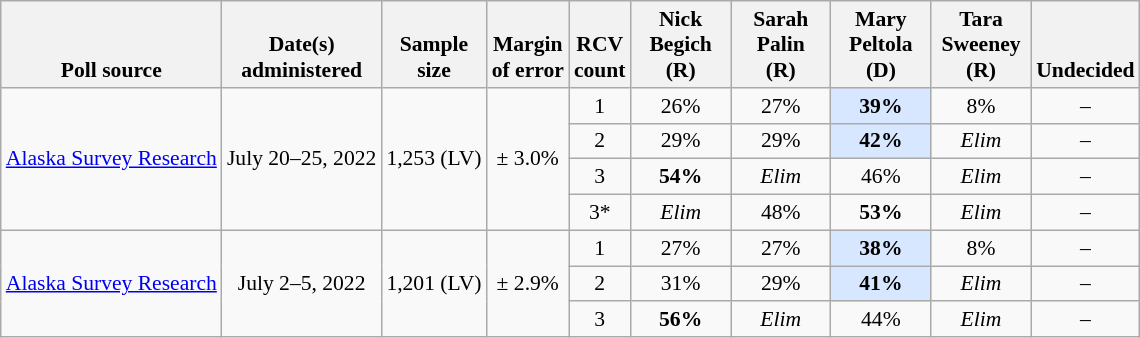<table class="wikitable" style="font-size:90%;text-align:center;">
<tr valign=bottom>
<th>Poll source</th>
<th>Date(s)<br>administered</th>
<th>Sample<br>size</th>
<th>Margin<br>of error</th>
<th>RCV<br>count</th>
<th style="width:60px;">Nick<br>Begich<br>(R)</th>
<th style="width:60px;">Sarah<br>Palin<br>(R)</th>
<th style="width:60px;">Mary<br>Peltola<br>(D)</th>
<th style="width:60px;">Tara<br>Sweeney<br>(R)</th>
<th>Undecided</th>
</tr>
<tr>
<td style="text-align:left;" rowspan="4"><a href='#'>Alaska Survey Research</a></td>
<td rowspan="4">July 20–25, 2022</td>
<td rowspan="4">1,253 (LV)</td>
<td rowspan="4">± 3.0%</td>
<td>1</td>
<td>26%</td>
<td>27%</td>
<td style="background:#D7E7FF;"><strong>39%</strong></td>
<td>8%</td>
<td>–</td>
</tr>
<tr>
<td>2</td>
<td>29%</td>
<td>29%</td>
<td style="background:#D7E7FF;"><strong>42%</strong></td>
<td><em>Elim</em></td>
<td>–</td>
</tr>
<tr>
<td>3</td>
<td><strong>54%</strong></td>
<td><em>Elim</em></td>
<td>46%</td>
<td><em>Elim</em></td>
<td>–</td>
</tr>
<tr>
<td>3*</td>
<td><em>Elim</em></td>
<td>48%</td>
<td><strong>53%</strong></td>
<td><em>Elim</em></td>
<td>–</td>
</tr>
<tr>
<td style="text-align:left;" rowspan="3"><a href='#'>Alaska Survey Research</a></td>
<td rowspan="3">July 2–5, 2022</td>
<td rowspan="3">1,201 (LV)</td>
<td rowspan="3">± 2.9%</td>
<td>1</td>
<td>27%</td>
<td>27%</td>
<td style="background:#D7E7FF;"><strong>38%</strong></td>
<td>8%</td>
<td>–</td>
</tr>
<tr>
<td>2</td>
<td>31%</td>
<td>29%</td>
<td style="background:#D7E7FF;"><strong>41%</strong></td>
<td><em>Elim</em></td>
<td>–</td>
</tr>
<tr>
<td>3</td>
<td><strong>56%</strong></td>
<td><em>Elim</em></td>
<td>44%</td>
<td><em>Elim</em></td>
<td>–</td>
</tr>
</table>
